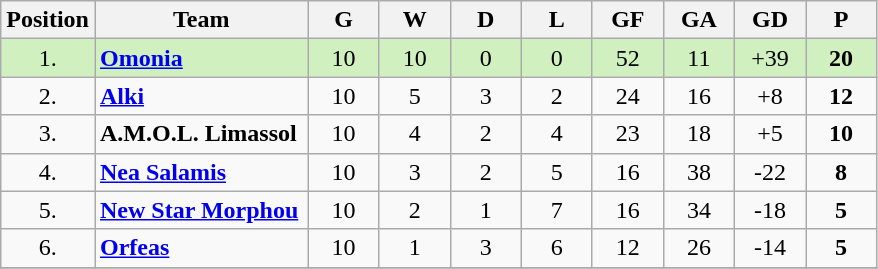<table class="wikitable sortable" style="text-align: center;">
<tr>
<th width="44">Position</th>
<th width="135">Team</th>
<th width="40">G</th>
<th width="40">W</th>
<th width="40">D</th>
<th width="40">L</th>
<th width="40">GF</th>
<th width="40">GA</th>
<th width="40">GD</th>
<th width="40">P</th>
</tr>
<tr bgcolor="D0F0C0">
<td>1.</td>
<td align="left"><strong><a href='#'>Omonia</a></strong></td>
<td>10</td>
<td>10</td>
<td>0</td>
<td>0</td>
<td>52</td>
<td>11</td>
<td>+39</td>
<td><strong>20 </strong></td>
</tr>
<tr>
<td>2.</td>
<td align="left"><strong><a href='#'>Alki</a></strong></td>
<td>10</td>
<td>5</td>
<td>3</td>
<td>2</td>
<td>24</td>
<td>16</td>
<td>+8</td>
<td><strong>12</strong></td>
</tr>
<tr>
<td>3.</td>
<td align="left"><strong>A.M.O.L. Limassol</strong></td>
<td>10</td>
<td>4</td>
<td>2</td>
<td>4</td>
<td>23</td>
<td>18</td>
<td>+5</td>
<td><strong>10</strong></td>
</tr>
<tr>
<td>4.</td>
<td align="left"><strong><a href='#'>Nea Salamis</a></strong></td>
<td>10</td>
<td>3</td>
<td>2</td>
<td>5</td>
<td>16</td>
<td>38</td>
<td>-22</td>
<td><strong>8</strong></td>
</tr>
<tr>
<td>5.</td>
<td align="left"><strong><a href='#'>New Star Morphou</a></strong></td>
<td>10</td>
<td>2</td>
<td>1</td>
<td>7</td>
<td>16</td>
<td>34</td>
<td>-18</td>
<td><strong>5</strong></td>
</tr>
<tr>
<td>6.</td>
<td align="left"><strong><a href='#'>Orfeas</a></strong></td>
<td>10</td>
<td>1</td>
<td>3</td>
<td>6</td>
<td>12</td>
<td>26</td>
<td>-14</td>
<td><strong>5</strong></td>
</tr>
<tr>
</tr>
</table>
